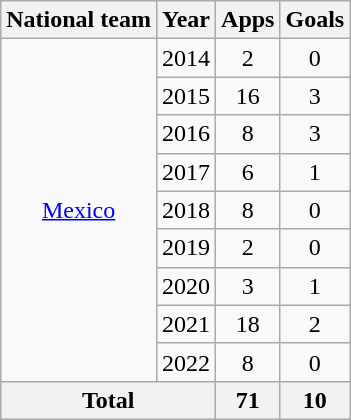<table class="wikitable" style="text-align:center">
<tr>
<th>National team</th>
<th>Year</th>
<th>Apps</th>
<th>Goals</th>
</tr>
<tr>
<td rowspan="9"><a href='#'>Mexico</a></td>
<td>2014</td>
<td>2</td>
<td>0</td>
</tr>
<tr>
<td>2015</td>
<td>16</td>
<td>3</td>
</tr>
<tr>
<td>2016</td>
<td>8</td>
<td>3</td>
</tr>
<tr>
<td>2017</td>
<td>6</td>
<td>1</td>
</tr>
<tr>
<td>2018</td>
<td>8</td>
<td>0</td>
</tr>
<tr>
<td>2019</td>
<td>2</td>
<td>0</td>
</tr>
<tr>
<td>2020</td>
<td>3</td>
<td>1</td>
</tr>
<tr>
<td>2021</td>
<td>18</td>
<td>2</td>
</tr>
<tr>
<td>2022</td>
<td>8</td>
<td>0</td>
</tr>
<tr>
<th colspan="2">Total</th>
<th>71</th>
<th>10</th>
</tr>
</table>
